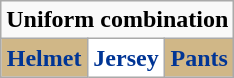<table class="wikitable"  style="display: inline-table;">
<tr>
<td align="center" Colspan="3"><strong>Uniform combination</strong></td>
</tr>
<tr align="center">
<td style="background:#D0B787; color:#003595"><strong>Helmet</strong></td>
<td style="background:white; color:#003595"><strong>Jersey</strong></td>
<td style="background:#D0B787; color:#003595"><strong>Pants</strong></td>
</tr>
</table>
